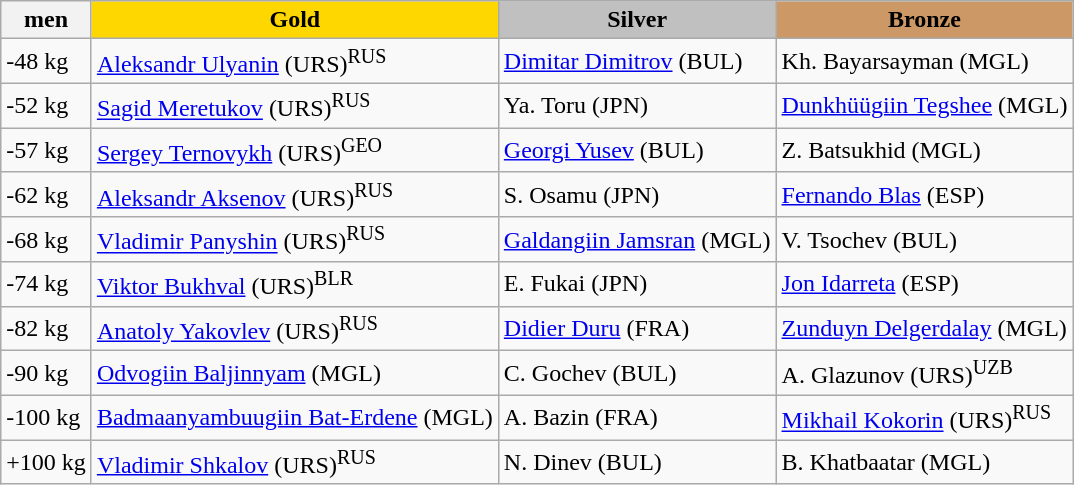<table class="wikitable">
<tr>
<th>men</th>
<th style="background: gold">Gold</th>
<th style="background: silver">Silver</th>
<th style="background: #cc9966">Bronze</th>
</tr>
<tr>
<td>-48 kg</td>
<td> <a href='#'>Aleksandr Ulyanin</a> (URS)<sup>RUS</sup></td>
<td> <a href='#'>Dimitar Dimitrov</a> (BUL)</td>
<td> Kh. Bayarsayman (MGL)</td>
</tr>
<tr>
<td>-52 kg</td>
<td> <a href='#'>Sagid Meretukov</a> (URS)<sup>RUS</sup></td>
<td> Ya. Toru (JPN)</td>
<td> <a href='#'>Dunkhüügiin Tegshee</a> (MGL)</td>
</tr>
<tr>
<td>-57 kg</td>
<td> <a href='#'>Sergey Ternovykh</a> (URS)<sup>GEO</sup></td>
<td> <a href='#'>Georgi Yusev</a> (BUL)</td>
<td> Z. Batsukhid (MGL)</td>
</tr>
<tr>
<td>-62 kg</td>
<td> <a href='#'>Aleksandr Aksenov</a> (URS)<sup>RUS</sup></td>
<td> S. Osamu (JPN)</td>
<td> <a href='#'>Fernando Blas</a> (ESP)</td>
</tr>
<tr>
<td>-68 kg</td>
<td> <a href='#'>Vladimir Panyshin</a> (URS)<sup>RUS</sup></td>
<td> <a href='#'>Galdangiin Jamsran</a> (MGL)</td>
<td> V. Tsochev (BUL)</td>
</tr>
<tr>
<td>-74 kg</td>
<td> <a href='#'>Viktor Bukhval</a> (URS)<sup>BLR</sup></td>
<td> E. Fukai (JPN)</td>
<td> <a href='#'>Jon Idarreta</a> (ESP)</td>
</tr>
<tr>
<td>-82 kg</td>
<td> <a href='#'>Anatoly Yakovlev</a> (URS)<sup>RUS</sup></td>
<td> <a href='#'>Didier Duru</a> (FRA)</td>
<td> <a href='#'>Zunduyn Delgerdalay</a> (MGL)</td>
</tr>
<tr>
<td>-90 kg</td>
<td> <a href='#'>Odvogiin Baljinnyam</a> (MGL)</td>
<td> C. Gochev (BUL)</td>
<td> A. Glazunov (URS)<sup>UZB</sup></td>
</tr>
<tr>
<td>-100 kg</td>
<td> <a href='#'>Badmaanyambuugiin Bat-Erdene</a> (MGL)</td>
<td> A. Bazin (FRA)</td>
<td> <a href='#'>Mikhail Kokorin</a> (URS)<sup>RUS</sup></td>
</tr>
<tr>
<td>+100 kg</td>
<td> <a href='#'>Vladimir Shkalov</a> (URS)<sup>RUS</sup></td>
<td> N. Dinev (BUL)</td>
<td> B. Khatbaatar (MGL)</td>
</tr>
</table>
